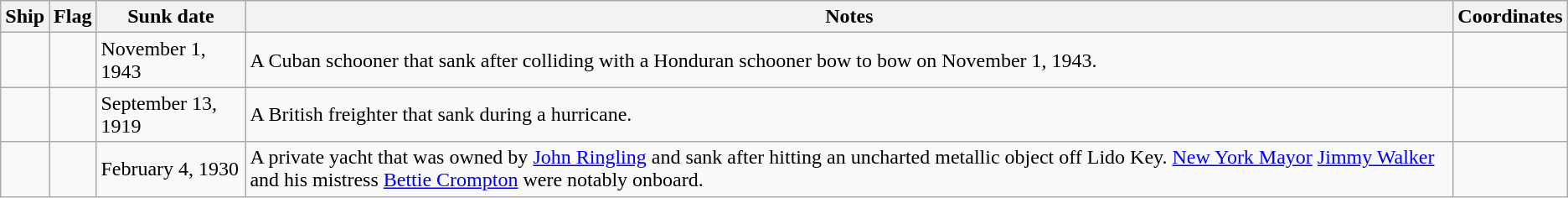<table class="wikitable">
<tr>
<th>Ship</th>
<th>Flag</th>
<th>Sunk date</th>
<th>Notes</th>
<th>Coordinates</th>
</tr>
<tr>
<td></td>
<td></td>
<td>November 1, 1943</td>
<td>A Cuban schooner that sank after colliding with a Honduran schooner bow to bow on November 1, 1943.</td>
<td></td>
</tr>
<tr>
<td></td>
<td></td>
<td>September 13, 1919</td>
<td>A British freighter that sank during a hurricane.</td>
<td></td>
</tr>
<tr>
<td></td>
<td></td>
<td>February 4, 1930</td>
<td>A private yacht that was owned by <a href='#'>John Ringling</a> and sank after hitting an uncharted metallic object  off Lido Key. <a href='#'>New York Mayor</a> <a href='#'>Jimmy Walker</a> and his mistress <a href='#'>Bettie Crompton</a> were notably onboard.</td>
<td></td>
</tr>
</table>
